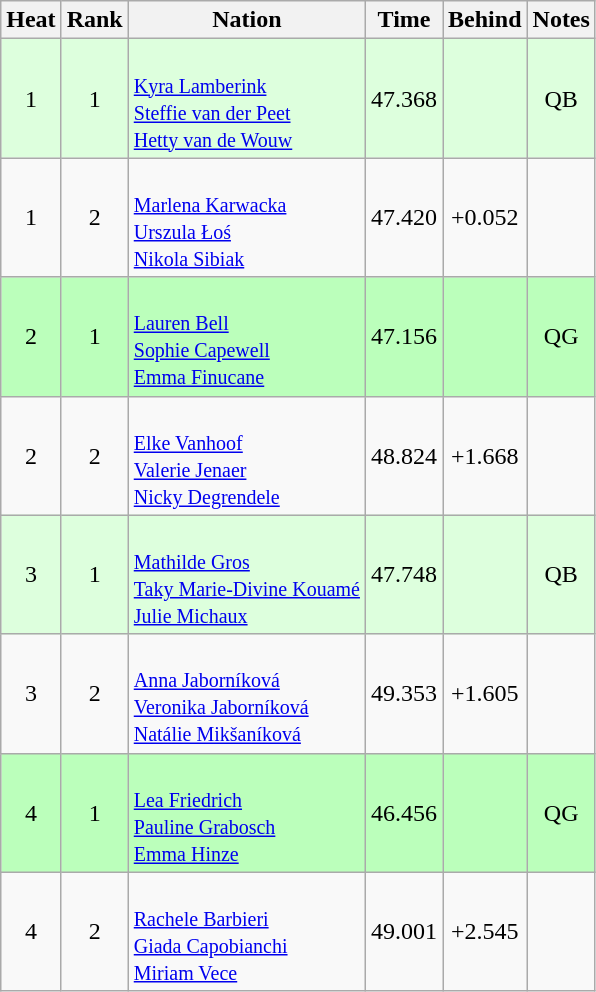<table class="wikitable sortable" style="text-align:center">
<tr>
<th>Heat</th>
<th>Rank</th>
<th>Nation</th>
<th>Time</th>
<th>Behind</th>
<th>Notes</th>
</tr>
<tr bgcolor=ddffdd>
<td>1</td>
<td>1</td>
<td align=left><br><small><a href='#'>Kyra Lamberink</a><br><a href='#'>Steffie van der Peet</a><br><a href='#'>Hetty van de Wouw</a></small></td>
<td>47.368</td>
<td></td>
<td>QB</td>
</tr>
<tr>
<td>1</td>
<td>2</td>
<td align=left><br><small><a href='#'>Marlena Karwacka</a><br><a href='#'>Urszula Łoś</a><br><a href='#'>Nikola Sibiak</a></small></td>
<td>47.420</td>
<td>+0.052</td>
<td></td>
</tr>
<tr bgcolor=bbffbb>
<td>2</td>
<td>1</td>
<td align=left><br><small><a href='#'>Lauren Bell</a><br><a href='#'>Sophie Capewell</a><br><a href='#'>Emma Finucane</a></small></td>
<td>47.156</td>
<td></td>
<td>QG</td>
</tr>
<tr>
<td>2</td>
<td>2</td>
<td align=left><br><small><a href='#'>Elke Vanhoof</a><br><a href='#'>Valerie Jenaer</a><br><a href='#'>Nicky Degrendele</a></small></td>
<td>48.824</td>
<td>+1.668</td>
<td></td>
</tr>
<tr bgcolor=ddffdd>
<td>3</td>
<td>1</td>
<td align=left><br><small><a href='#'>Mathilde Gros</a><br><a href='#'>Taky Marie-Divine Kouamé</a><br><a href='#'>Julie Michaux</a></small></td>
<td>47.748</td>
<td></td>
<td>QB</td>
</tr>
<tr>
<td>3</td>
<td>2</td>
<td align=left><br><small><a href='#'>Anna Jaborníková</a><br><a href='#'>Veronika Jaborníková</a><br><a href='#'>Natálie Mikšaníková</a></small></td>
<td>49.353</td>
<td>+1.605</td>
<td></td>
</tr>
<tr bgcolor=bbffbb>
<td>4</td>
<td>1</td>
<td align=left><br><small><a href='#'>Lea Friedrich</a><br><a href='#'>Pauline Grabosch</a><br><a href='#'>Emma Hinze</a></small></td>
<td>46.456</td>
<td></td>
<td>QG</td>
</tr>
<tr>
<td>4</td>
<td>2</td>
<td align=left><br><small><a href='#'>Rachele Barbieri</a><br><a href='#'>Giada Capobianchi</a><br><a href='#'>Miriam Vece</a></small></td>
<td>49.001</td>
<td>+2.545</td>
<td></td>
</tr>
</table>
